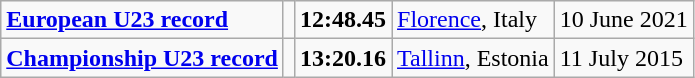<table class="wikitable">
<tr>
<td><strong><a href='#'>European U23 record</a></strong></td>
<td></td>
<td><strong>12:48.45</strong></td>
<td><a href='#'>Florence</a>, Italy</td>
<td>10 June 2021</td>
</tr>
<tr>
<td><strong><a href='#'>Championship U23 record</a></strong></td>
<td></td>
<td><strong>13:20.16</strong></td>
<td><a href='#'>Tallinn</a>, Estonia</td>
<td>11 July 2015</td>
</tr>
</table>
